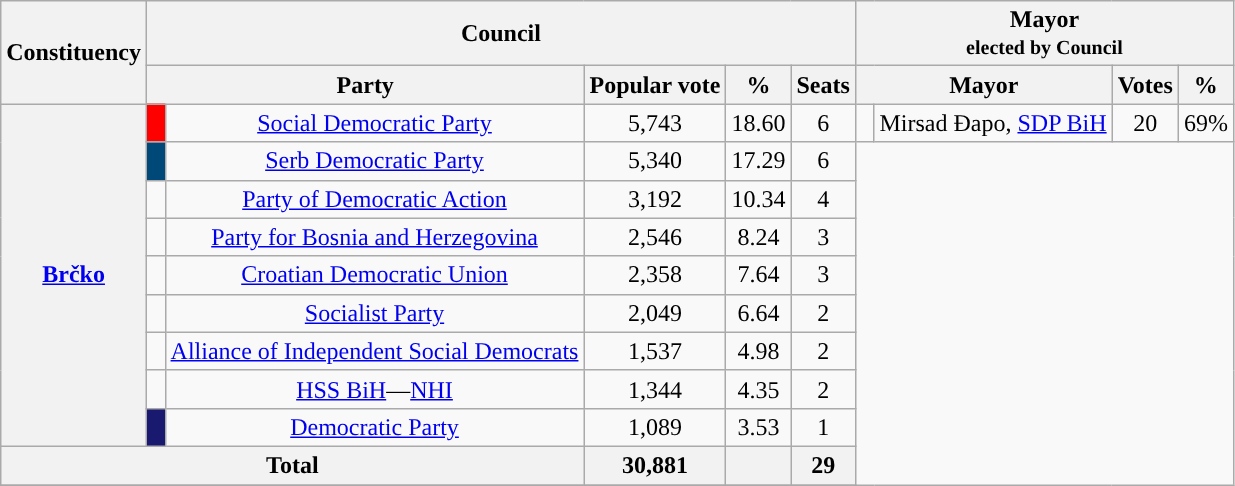<table class="wikitable">
<tr>
<th rowspan=2>Constituency</th>
<th colspan=5>Council</th>
<th colspan=5>Mayor<br><small>elected by Council</small></th>
</tr>
<tr>
<th colspan=2>Party</th>
<th>Popular vote</th>
<th>%</th>
<th>Seats</th>
<th colspan=2>Mayor</th>
<th>Votes</th>
<th>%</th>
</tr>
<tr>
<th rowspan=9><a href='#'>Brčko</a></th>
<td width=5px style="background-color:#FF0000"></td>
<td align=center><a href='#'>Social Democratic Party</a></td>
<td align=center>5,743</td>
<td align=center>18.60</td>
<td align=center>6</td>
<td width=5px style="background-color:"></td>
<td>Mirsad Đapo, <a href='#'>SDP BiH</a></td>
<td align=center>20</td>
<td align=center>69%</td>
</tr>
<tr>
<td width=5px style="background-color:#004878"></td>
<td align=center><a href='#'>Serb Democratic Party</a></td>
<td align=center>5,340</td>
<td align=center>17.29</td>
<td align=center>6</td>
</tr>
<tr>
<td width=5px style="background-color:"></td>
<td align=center><a href='#'>Party of Democratic Action</a></td>
<td align=center>3,192</td>
<td align=center>10.34</td>
<td align=center>4</td>
</tr>
<tr>
<td width=5px style="background-color:"></td>
<td align=center><a href='#'>Party for Bosnia and Herzegovina</a></td>
<td align=center>2,546</td>
<td align=center>8.24</td>
<td align=center>3</td>
</tr>
<tr>
<td width=5px style="background-color:"></td>
<td align=center><a href='#'>Croatian Democratic Union</a></td>
<td align=center>2,358</td>
<td align=center>7.64</td>
<td align=center>3</td>
</tr>
<tr>
<td width=5px style="background-color:"></td>
<td align=center><a href='#'>Socialist Party</a></td>
<td align=center>2,049</td>
<td align=center>6.64</td>
<td align=center>2</td>
</tr>
<tr>
<td width=5px style="background-color:"></td>
<td align=center><a href='#'>Alliance of Independent Social Democrats</a></td>
<td align=center>1,537</td>
<td align=center>4.98</td>
<td align=center>2</td>
</tr>
<tr>
<td width=5px style="background-color:"></td>
<td align=center><a href='#'>HSS BiH</a>—<a href='#'>NHI</a></td>
<td align=center>1,344</td>
<td align=center>4.35</td>
<td align=center>2</td>
</tr>
<tr>
<td width=5px style="background-color:#191970"></td>
<td align=center><a href='#'>Democratic Party</a></td>
<td align=center>1,089</td>
<td align=center>3.53</td>
<td align=center>1</td>
</tr>
<tr>
<th colspan=3><strong>Total</strong></th>
<th align=center>30,881</th>
<th align=center></th>
<th align=center>29</th>
</tr>
<tr>
</tr>
</table>
